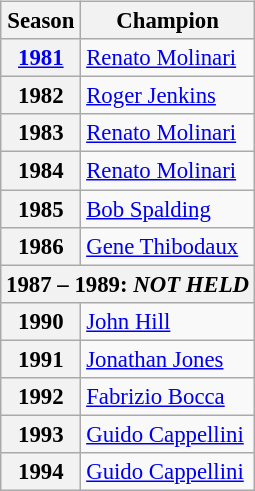<table class="wikitable" style="font-size: 95%; display:inline-table;">
<tr>
<th>Season</th>
<th>Champion</th>
</tr>
<tr>
<th><a href='#'>1981</a></th>
<td> <a href='#'>Renato Molinari</a></td>
</tr>
<tr>
<th>1982</th>
<td> <a href='#'>Roger Jenkins</a></td>
</tr>
<tr>
<th>1983</th>
<td> <a href='#'>Renato Molinari</a></td>
</tr>
<tr>
<th>1984</th>
<td> <a href='#'>Renato Molinari</a></td>
</tr>
<tr>
<th>1985</th>
<td> <a href='#'>Bob Spalding</a></td>
</tr>
<tr>
<th>1986</th>
<td> <a href='#'>Gene Thibodaux</a></td>
</tr>
<tr>
<th colspan="2">1987 – 1989: <em>NOT HELD</em></th>
</tr>
<tr>
<th>1990</th>
<td> <a href='#'>John Hill</a></td>
</tr>
<tr>
<th>1991</th>
<td> <a href='#'>Jonathan Jones</a></td>
</tr>
<tr>
<th>1992</th>
<td> <a href='#'>Fabrizio Bocca</a></td>
</tr>
<tr>
<th>1993</th>
<td> <a href='#'>Guido Cappellini</a></td>
</tr>
<tr>
<th>1994</th>
<td> <a href='#'>Guido Cappellini</a></td>
</tr>
</table>
